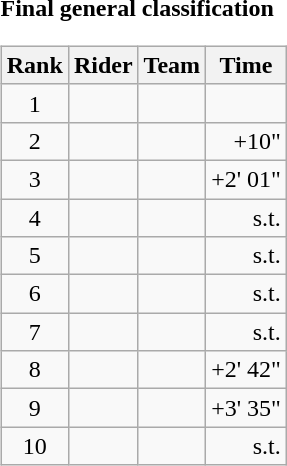<table>
<tr>
<td><strong>Final general classification</strong><br><table class="wikitable">
<tr>
<th scope="col">Rank</th>
<th scope="col">Rider</th>
<th scope="col">Team</th>
<th scope="col">Time</th>
</tr>
<tr>
<td style="text-align:center;">1</td>
<td></td>
<td></td>
<td style="text-align:right;"></td>
</tr>
<tr>
<td style="text-align:center;">2</td>
<td></td>
<td></td>
<td style="text-align:right;">+10"</td>
</tr>
<tr>
<td style="text-align:center;">3</td>
<td></td>
<td></td>
<td style="text-align:right;">+2' 01"</td>
</tr>
<tr>
<td style="text-align:center;">4</td>
<td></td>
<td></td>
<td style="text-align:right;">s.t.</td>
</tr>
<tr>
<td style="text-align:center;">5</td>
<td></td>
<td></td>
<td style="text-align:right;">s.t.</td>
</tr>
<tr>
<td style="text-align:center;">6</td>
<td></td>
<td></td>
<td style="text-align:right;">s.t.</td>
</tr>
<tr>
<td style="text-align:center;">7</td>
<td></td>
<td></td>
<td style="text-align:right;">s.t.</td>
</tr>
<tr>
<td style="text-align:center;">8</td>
<td></td>
<td></td>
<td style="text-align:right;">+2' 42"</td>
</tr>
<tr>
<td style="text-align:center;">9</td>
<td></td>
<td></td>
<td style="text-align:right;">+3' 35"</td>
</tr>
<tr>
<td style="text-align:center;">10</td>
<td></td>
<td></td>
<td style="text-align:right;">s.t.</td>
</tr>
</table>
</td>
</tr>
</table>
